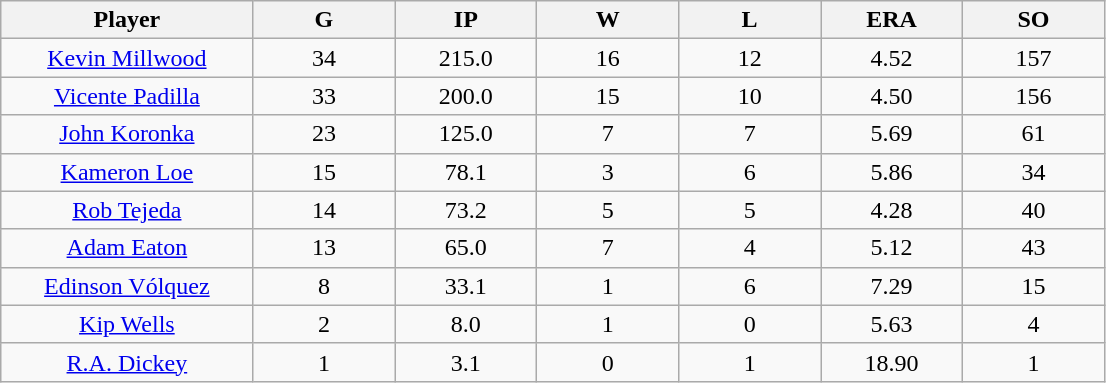<table class="wikitable sortable">
<tr>
<th bgcolor="#DDDDFF" width="16%">Player</th>
<th bgcolor="#DDDDFF" width="9%">G</th>
<th bgcolor="#DDDDFF" width="9%">IP</th>
<th bgcolor="#DDDDFF" width="9%">W</th>
<th bgcolor="#DDDDFF" width="9%">L</th>
<th bgcolor="#DDDDFF" width="9%">ERA</th>
<th bgcolor="#DDDDFF" width="9%">SO</th>
</tr>
<tr align="center">
<td><a href='#'>Kevin Millwood</a></td>
<td>34</td>
<td>215.0</td>
<td>16</td>
<td>12</td>
<td>4.52</td>
<td>157</td>
</tr>
<tr align=center>
<td><a href='#'>Vicente Padilla</a></td>
<td>33</td>
<td>200.0</td>
<td>15</td>
<td>10</td>
<td>4.50</td>
<td>156</td>
</tr>
<tr align="center">
<td><a href='#'>John Koronka</a></td>
<td>23</td>
<td>125.0</td>
<td>7</td>
<td>7</td>
<td>5.69</td>
<td>61</td>
</tr>
<tr align=center>
<td><a href='#'>Kameron Loe</a></td>
<td>15</td>
<td>78.1</td>
<td>3</td>
<td>6</td>
<td>5.86</td>
<td>34</td>
</tr>
<tr align=center>
<td><a href='#'>Rob Tejeda</a></td>
<td>14</td>
<td>73.2</td>
<td>5</td>
<td>5</td>
<td>4.28</td>
<td>40</td>
</tr>
<tr align=center>
<td><a href='#'>Adam Eaton</a></td>
<td>13</td>
<td>65.0</td>
<td>7</td>
<td>4</td>
<td>5.12</td>
<td>43</td>
</tr>
<tr align=center>
<td><a href='#'>Edinson Vólquez</a></td>
<td>8</td>
<td>33.1</td>
<td>1</td>
<td>6</td>
<td>7.29</td>
<td>15</td>
</tr>
<tr align=center>
<td><a href='#'>Kip Wells</a></td>
<td>2</td>
<td>8.0</td>
<td>1</td>
<td>0</td>
<td>5.63</td>
<td>4</td>
</tr>
<tr align=center>
<td><a href='#'>R.A. Dickey</a></td>
<td>1</td>
<td>3.1</td>
<td>0</td>
<td>1</td>
<td>18.90</td>
<td>1</td>
</tr>
</table>
